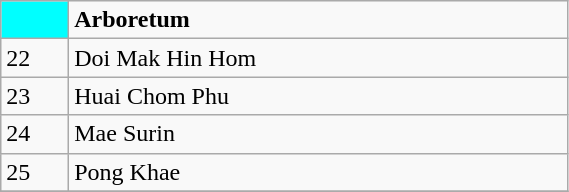<table class= "wikitable" style= "width:30%; display:inline-table;">
<tr>
<td style="width:3%; background:#00FFFF;"> </td>
<td style="width:30%;"><strong>Arboretum</strong></td>
</tr>
<tr>
<td>22</td>
<td>Doi Mak Hin Hom</td>
</tr>
<tr>
<td>23</td>
<td>Huai Chom Phu</td>
</tr>
<tr>
<td>24</td>
<td>Mae Surin</td>
</tr>
<tr>
<td>25</td>
<td>Pong Khae</td>
</tr>
<tr>
</tr>
</table>
